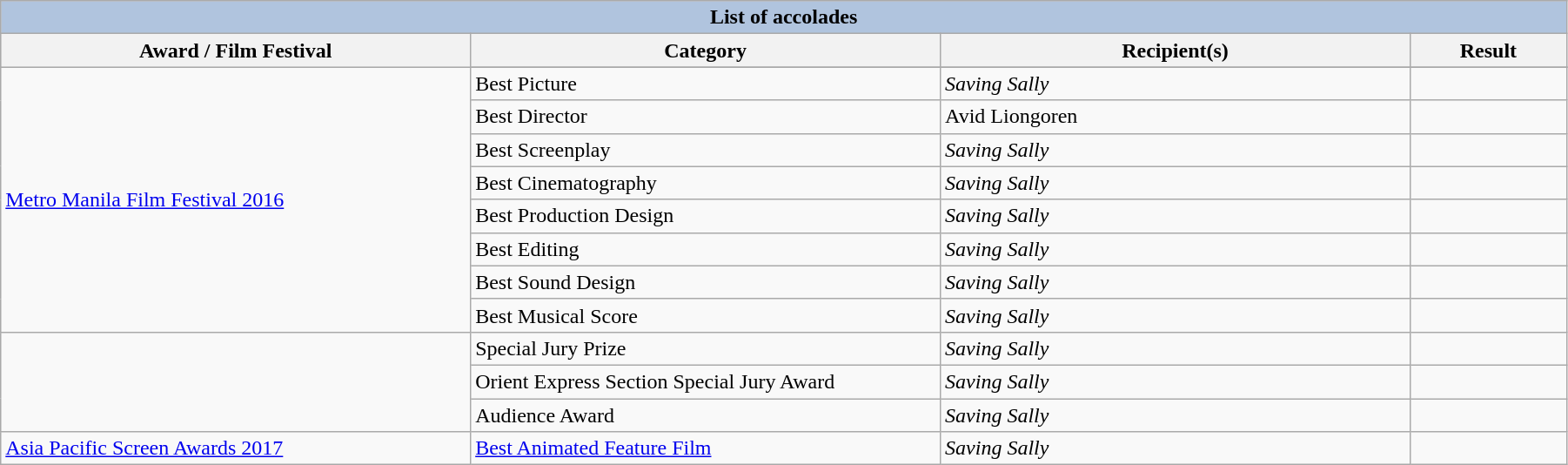<table class="wikitable sortable" style="width:95%;">
<tr style="background:#ccc; text-align:center;">
<th colspan=5 style="background:#B0C4DE;">List of accolades</th>
</tr>
<tr style="background:#ccc; text-align:center;">
<th scope="col" style="width:30%;">Award / Film Festival</th>
<th scope="col" style="width:30%;">Category</th>
<th scope="col" style="width:30%;">Recipient(s)</th>
<th scope="col" style="width:10%;">Result</th>
</tr>
<tr>
<td rowspan=9><a href='#'>Metro Manila Film Festival 2016</a></td>
</tr>
<tr>
<td>Best Picture</td>
<td><em>Saving Sally</em></td>
<td></td>
</tr>
<tr>
<td>Best Director</td>
<td>Avid Liongoren</td>
<td></td>
</tr>
<tr>
<td>Best Screenplay</td>
<td><em>Saving Sally</em></td>
<td></td>
</tr>
<tr>
<td>Best Cinematography</td>
<td><em>Saving Sally</em></td>
<td></td>
</tr>
<tr>
<td>Best Production Design</td>
<td><em>Saving Sally</em></td>
<td></td>
</tr>
<tr>
<td>Best Editing</td>
<td><em>Saving Sally</em></td>
<td></td>
</tr>
<tr>
<td>Best Sound Design</td>
<td><em>Saving Sally</em></td>
<td></td>
</tr>
<tr>
<td>Best Musical Score</td>
<td><em>Saving Sally</em></td>
<td></td>
</tr>
<tr>
<td rowspan="3"></td>
<td>Special Jury Prize</td>
<td><em>Saving Sally</em></td>
<td></td>
</tr>
<tr>
<td>Orient Express Section Special Jury Award</td>
<td><em>Saving Sally</em></td>
<td></td>
</tr>
<tr>
<td>Audience Award</td>
<td><em>Saving Sally</em></td>
<td></td>
</tr>
<tr>
<td><a href='#'>Asia Pacific Screen Awards 2017</a></td>
<td><a href='#'>Best Animated Feature Film</a></td>
<td><em>Saving Sally</em></td>
<td></td>
</tr>
</table>
